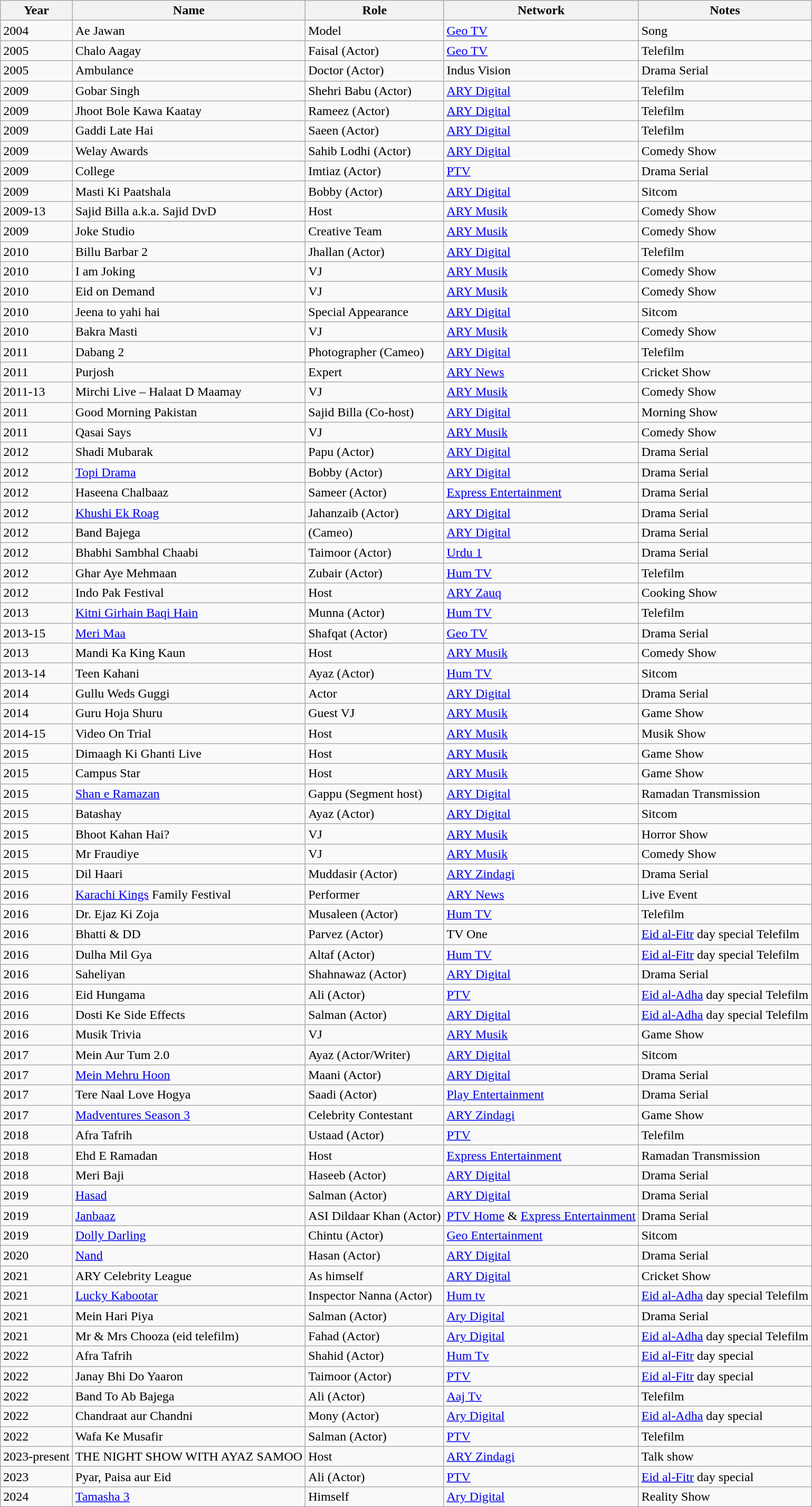<table class="wikitable">
<tr>
<th>Year</th>
<th>Name</th>
<th>Role</th>
<th>Network</th>
<th>Notes</th>
</tr>
<tr>
<td>2004</td>
<td>Ae Jawan</td>
<td>Model</td>
<td><a href='#'>Geo TV</a></td>
<td>Song</td>
</tr>
<tr>
<td>2005</td>
<td>Chalo Aagay</td>
<td>Faisal (Actor)</td>
<td><a href='#'>Geo TV</a></td>
<td>Telefilm</td>
</tr>
<tr>
<td>2005</td>
<td>Ambulance</td>
<td>Doctor (Actor)</td>
<td>Indus Vision</td>
<td>Drama Serial</td>
</tr>
<tr>
<td>2009</td>
<td>Gobar Singh</td>
<td>Shehri Babu (Actor)</td>
<td><a href='#'>ARY Digital</a></td>
<td>Telefilm</td>
</tr>
<tr>
<td>2009</td>
<td>Jhoot Bole Kawa Kaatay</td>
<td>Rameez (Actor)</td>
<td><a href='#'>ARY Digital</a></td>
<td>Telefilm</td>
</tr>
<tr>
<td>2009</td>
<td>Gaddi Late Hai</td>
<td>Saeen (Actor)</td>
<td><a href='#'>ARY Digital</a></td>
<td>Telefilm</td>
</tr>
<tr>
<td>2009</td>
<td>Welay Awards</td>
<td>Sahib Lodhi (Actor)</td>
<td><a href='#'>ARY Digital</a></td>
<td>Comedy Show</td>
</tr>
<tr>
<td>2009</td>
<td>College</td>
<td>Imtiaz (Actor)</td>
<td><a href='#'>PTV</a></td>
<td>Drama Serial</td>
</tr>
<tr>
<td>2009</td>
<td>Masti Ki Paatshala</td>
<td>Bobby (Actor)</td>
<td><a href='#'>ARY Digital</a></td>
<td>Sitcom</td>
</tr>
<tr>
<td>2009-13</td>
<td>Sajid Billa a.k.a. Sajid DvD</td>
<td>Host</td>
<td><a href='#'>ARY Musik</a></td>
<td>Comedy Show</td>
</tr>
<tr>
<td>2009</td>
<td>Joke Studio</td>
<td>Creative Team</td>
<td><a href='#'>ARY Musik</a></td>
<td>Comedy Show</td>
</tr>
<tr>
<td>2010</td>
<td>Billu Barbar 2</td>
<td>Jhallan (Actor)</td>
<td><a href='#'>ARY Digital</a></td>
<td>Telefilm</td>
</tr>
<tr>
<td>2010</td>
<td>I am Joking</td>
<td>VJ</td>
<td><a href='#'>ARY Musik</a></td>
<td>Comedy Show</td>
</tr>
<tr>
<td>2010</td>
<td>Eid on Demand</td>
<td>VJ</td>
<td><a href='#'>ARY Musik</a></td>
<td>Comedy Show</td>
</tr>
<tr>
<td>2010</td>
<td>Jeena to yahi hai</td>
<td>Special Appearance</td>
<td><a href='#'>ARY Digital</a></td>
<td>Sitcom</td>
</tr>
<tr>
<td>2010</td>
<td>Bakra Masti</td>
<td>VJ</td>
<td><a href='#'>ARY Musik</a></td>
<td>Comedy Show</td>
</tr>
<tr>
<td>2011</td>
<td>Dabang 2</td>
<td>Photographer (Cameo)</td>
<td><a href='#'>ARY Digital</a></td>
<td>Telefilm</td>
</tr>
<tr>
<td>2011</td>
<td>Purjosh</td>
<td>Expert</td>
<td><a href='#'>ARY News</a></td>
<td>Cricket Show</td>
</tr>
<tr>
<td>2011-13</td>
<td>Mirchi Live – Halaat D Maamay</td>
<td>VJ</td>
<td><a href='#'>ARY Musik</a></td>
<td>Comedy Show</td>
</tr>
<tr>
<td>2011</td>
<td>Good Morning Pakistan</td>
<td>Sajid Billa (Co-host)</td>
<td><a href='#'>ARY Digital</a></td>
<td>Morning Show</td>
</tr>
<tr>
<td>2011</td>
<td>Qasai Says</td>
<td>VJ</td>
<td><a href='#'>ARY Musik</a></td>
<td>Comedy Show</td>
</tr>
<tr>
<td>2012</td>
<td>Shadi Mubarak</td>
<td>Papu (Actor)</td>
<td><a href='#'>ARY Digital</a></td>
<td>Drama Serial</td>
</tr>
<tr>
<td>2012</td>
<td><a href='#'>Topi Drama</a></td>
<td>Bobby (Actor)</td>
<td><a href='#'>ARY Digital</a></td>
<td>Drama Serial</td>
</tr>
<tr>
<td>2012</td>
<td>Haseena Chalbaaz</td>
<td>Sameer (Actor)</td>
<td><a href='#'>Express Entertainment</a></td>
<td>Drama Serial</td>
</tr>
<tr>
<td>2012</td>
<td><a href='#'>Khushi Ek Roag</a></td>
<td>Jahanzaib (Actor)</td>
<td><a href='#'>ARY Digital</a></td>
<td>Drama Serial</td>
</tr>
<tr>
<td>2012</td>
<td>Band Bajega</td>
<td>(Cameo)</td>
<td><a href='#'>ARY Digital</a></td>
<td>Drama Serial</td>
</tr>
<tr>
<td>2012</td>
<td>Bhabhi Sambhal Chaabi</td>
<td>Taimoor (Actor)</td>
<td><a href='#'>Urdu 1</a></td>
<td>Drama Serial</td>
</tr>
<tr>
<td>2012</td>
<td>Ghar Aye Mehmaan</td>
<td>Zubair (Actor)</td>
<td><a href='#'>Hum TV</a></td>
<td>Telefilm</td>
</tr>
<tr>
<td>2012</td>
<td>Indo Pak Festival</td>
<td>Host</td>
<td><a href='#'>ARY Zauq</a></td>
<td>Cooking Show</td>
</tr>
<tr>
<td>2013</td>
<td><a href='#'>Kitni Girhain Baqi Hain</a></td>
<td>Munna (Actor)</td>
<td><a href='#'>Hum TV</a></td>
<td>Telefilm</td>
</tr>
<tr>
<td>2013-15</td>
<td><a href='#'>Meri Maa</a></td>
<td>Shafqat (Actor)</td>
<td><a href='#'>Geo TV</a></td>
<td>Drama Serial</td>
</tr>
<tr>
<td>2013</td>
<td>Mandi Ka King Kaun</td>
<td>Host</td>
<td><a href='#'>ARY Musik</a></td>
<td>Comedy Show</td>
</tr>
<tr>
<td>2013-14</td>
<td>Teen Kahani</td>
<td>Ayaz (Actor)</td>
<td><a href='#'>Hum TV</a></td>
<td>Sitcom</td>
</tr>
<tr>
<td>2014</td>
<td>Gullu Weds Guggi</td>
<td>Actor</td>
<td><a href='#'>ARY Digital</a></td>
<td>Drama Serial</td>
</tr>
<tr>
<td>2014</td>
<td>Guru Hoja Shuru</td>
<td>Guest VJ</td>
<td><a href='#'>ARY Musik</a></td>
<td>Game Show</td>
</tr>
<tr>
<td>2014-15</td>
<td>Video On Trial</td>
<td>Host</td>
<td><a href='#'>ARY Musik</a></td>
<td>Musik Show</td>
</tr>
<tr>
<td>2015</td>
<td>Dimaagh Ki Ghanti Live</td>
<td>Host</td>
<td><a href='#'>ARY Musik</a></td>
<td>Game Show</td>
</tr>
<tr>
<td>2015</td>
<td>Campus Star</td>
<td>Host</td>
<td><a href='#'>ARY Musik</a></td>
<td>Game Show</td>
</tr>
<tr>
<td>2015</td>
<td><a href='#'>Shan e Ramazan</a></td>
<td>Gappu (Segment host)</td>
<td><a href='#'>ARY Digital</a></td>
<td>Ramadan Transmission</td>
</tr>
<tr>
<td>2015</td>
<td>Batashay</td>
<td>Ayaz (Actor)</td>
<td><a href='#'>ARY Digital</a></td>
<td>Sitcom</td>
</tr>
<tr>
<td>2015</td>
<td>Bhoot Kahan Hai?</td>
<td>VJ</td>
<td><a href='#'>ARY Musik</a></td>
<td>Horror Show</td>
</tr>
<tr>
<td>2015</td>
<td>Mr Fraudiye</td>
<td>VJ</td>
<td><a href='#'>ARY Musik</a></td>
<td>Comedy Show</td>
</tr>
<tr>
<td>2015</td>
<td>Dil Haari</td>
<td>Muddasir (Actor)</td>
<td><a href='#'>ARY Zindagi</a></td>
<td>Drama Serial</td>
</tr>
<tr>
<td>2016</td>
<td><a href='#'>Karachi Kings</a> Family Festival</td>
<td>Performer</td>
<td><a href='#'>ARY News</a></td>
<td>Live Event</td>
</tr>
<tr>
<td>2016</td>
<td>Dr. Ejaz Ki Zoja</td>
<td>Musaleen (Actor)</td>
<td><a href='#'>Hum TV</a></td>
<td>Telefilm</td>
</tr>
<tr>
<td>2016</td>
<td>Bhatti & DD</td>
<td>Parvez (Actor)</td>
<td>TV One</td>
<td><a href='#'>Eid al-Fitr</a> day special Telefilm</td>
</tr>
<tr>
<td>2016</td>
<td>Dulha Mil Gya</td>
<td>Altaf (Actor)</td>
<td><a href='#'>Hum TV</a></td>
<td><a href='#'>Eid al-Fitr</a> day special Telefilm</td>
</tr>
<tr>
<td>2016</td>
<td>Saheliyan</td>
<td>Shahnawaz (Actor)</td>
<td><a href='#'>ARY Digital</a></td>
<td>Drama Serial</td>
</tr>
<tr>
<td>2016</td>
<td>Eid Hungama</td>
<td>Ali (Actor)</td>
<td><a href='#'>PTV</a></td>
<td><a href='#'>Eid al-Adha</a> day special Telefilm</td>
</tr>
<tr>
<td>2016</td>
<td>Dosti Ke Side Effects</td>
<td>Salman (Actor)</td>
<td><a href='#'>ARY Digital</a></td>
<td><a href='#'>Eid al-Adha</a> day special Telefilm</td>
</tr>
<tr>
<td>2016</td>
<td>Musik Trivia</td>
<td>VJ</td>
<td><a href='#'>ARY Musik</a></td>
<td>Game Show</td>
</tr>
<tr>
<td>2017</td>
<td>Mein Aur Tum 2.0 </td>
<td>Ayaz (Actor/Writer)</td>
<td><a href='#'>ARY Digital</a></td>
<td>Sitcom</td>
</tr>
<tr>
<td>2017</td>
<td><a href='#'>Mein Mehru Hoon</a></td>
<td>Maani (Actor)</td>
<td><a href='#'>ARY Digital</a></td>
<td>Drama Serial</td>
</tr>
<tr>
<td>2017</td>
<td>Tere Naal Love Hogya</td>
<td>Saadi (Actor)</td>
<td><a href='#'>Play Entertainment</a></td>
<td>Drama Serial</td>
</tr>
<tr>
<td>2017</td>
<td><a href='#'>Madventures Season 3</a></td>
<td>Celebrity Contestant</td>
<td><a href='#'>ARY Zindagi</a></td>
<td>Game Show</td>
</tr>
<tr>
<td>2018</td>
<td>Afra Tafrih</td>
<td>Ustaad (Actor)</td>
<td><a href='#'>PTV</a></td>
<td>Telefilm</td>
</tr>
<tr>
<td>2018</td>
<td>Ehd E Ramadan</td>
<td>Host</td>
<td><a href='#'>Express Entertainment</a></td>
<td>Ramadan Transmission</td>
</tr>
<tr>
<td>2018</td>
<td>Meri Baji</td>
<td>Haseeb (Actor)</td>
<td><a href='#'>ARY Digital</a></td>
<td>Drama Serial</td>
</tr>
<tr>
<td>2019</td>
<td><a href='#'>Hasad</a></td>
<td>Salman (Actor)</td>
<td><a href='#'>ARY Digital</a></td>
<td>Drama Serial</td>
</tr>
<tr>
<td>2019</td>
<td><a href='#'>Janbaaz</a>  </td>
<td>ASI Dildaar Khan (Actor)</td>
<td><a href='#'>PTV Home</a> & <a href='#'>Express Entertainment</a></td>
<td>Drama Serial</td>
</tr>
<tr>
<td>2019</td>
<td><a href='#'>Dolly Darling</a></td>
<td>Chintu (Actor)</td>
<td><a href='#'>Geo Entertainment</a></td>
<td>Sitcom</td>
</tr>
<tr>
<td>2020</td>
<td><a href='#'>Nand</a></td>
<td>Hasan (Actor)</td>
<td><a href='#'>ARY Digital</a></td>
<td>Drama Serial</td>
</tr>
<tr>
<td>2021</td>
<td>ARY Celebrity League</td>
<td>As himself</td>
<td><a href='#'>ARY Digital</a></td>
<td>Cricket Show</td>
</tr>
<tr>
<td>2021</td>
<td><a href='#'>Lucky Kabootar</a></td>
<td>Inspector Nanna (Actor)</td>
<td><a href='#'>Hum tv</a></td>
<td><a href='#'>Eid al-Adha</a> day special Telefilm</td>
</tr>
<tr>
<td>2021</td>
<td>Mein Hari Piya</td>
<td>Salman (Actor)</td>
<td><a href='#'>Ary Digital</a></td>
<td>Drama Serial</td>
</tr>
<tr>
<td>2021</td>
<td>Mr & Mrs Chooza (eid telefilm)</td>
<td>Fahad (Actor)</td>
<td><a href='#'>Ary Digital</a></td>
<td><a href='#'>Eid al-Adha</a> day special Telefilm</td>
</tr>
<tr>
<td>2022</td>
<td>Afra Tafrih</td>
<td>Shahid (Actor)</td>
<td><a href='#'>Hum Tv</a></td>
<td><a href='#'>Eid al-Fitr</a> day special</td>
</tr>
<tr>
<td>2022</td>
<td>Janay Bhi Do Yaaron</td>
<td>Taimoor (Actor)</td>
<td><a href='#'>PTV</a></td>
<td><a href='#'>Eid al-Fitr</a> day special</td>
</tr>
<tr>
<td>2022</td>
<td>Band To Ab Bajega</td>
<td>Ali (Actor)</td>
<td><a href='#'>Aaj Tv</a></td>
<td>Telefilm</td>
</tr>
<tr>
<td>2022</td>
<td>Chandraat aur Chandni</td>
<td>Mony (Actor)</td>
<td><a href='#'>Ary Digital</a></td>
<td><a href='#'>Eid al-Adha</a> day special</td>
</tr>
<tr>
<td>2022</td>
<td>Wafa Ke Musafir</td>
<td>Salman (Actor)</td>
<td><a href='#'>PTV</a></td>
<td>Telefilm</td>
</tr>
<tr>
<td>2023-present</td>
<td>THE NIGHT SHOW WITH AYAZ SAMOO </td>
<td>Host</td>
<td><a href='#'>ARY Zindagi</a></td>
<td>Talk show</td>
</tr>
<tr>
<td>2023</td>
<td>Pyar, Paisa aur Eid</td>
<td>Ali (Actor)</td>
<td><a href='#'>PTV</a></td>
<td><a href='#'>Eid al-Fitr</a> day special</td>
</tr>
<tr>
<td>2024</td>
<td><a href='#'>Tamasha 3</a></td>
<td>Himself</td>
<td><a href='#'>Ary Digital</a></td>
<td>Reality Show</td>
</tr>
</table>
